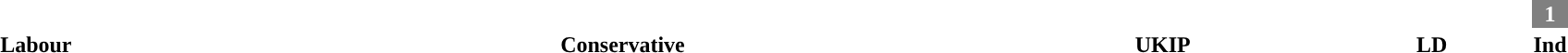<table style="width:100%; text-align:center;">
<tr style="color:white;">
<td style="background-color:"><strong>22</strong></td>
<td style="background-color:"><strong>12</strong></td>
<td style="background-color:"><strong>5</strong></td>
<td style="background-color:"><strong>1</strong></td>
<td style="background-color:gray; width:2%;"><strong>1</strong></td>
</tr>
<tr>
<td><span><strong>Labour</strong></span></td>
<td><span><strong>Conservative</strong></span></td>
<td><span><strong>UKIP</strong></span></td>
<td><span><strong>LD</strong></span></td>
<td><span><strong>Ind</strong></span></td>
</tr>
</table>
